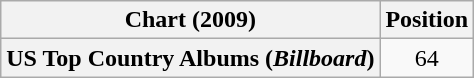<table class="wikitable plainrowheaders" style="text-align:center">
<tr>
<th scope="col">Chart (2009)</th>
<th scope="col">Position</th>
</tr>
<tr>
<th scope="row">US Top Country Albums (<em>Billboard</em>)</th>
<td>64</td>
</tr>
</table>
